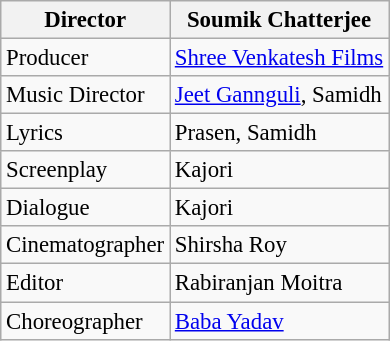<table class="wikitable" style="font-size:95%;">
<tr>
<th>Director</th>
<th>Soumik Chatterjee</th>
</tr>
<tr>
<td>Producer</td>
<td><a href='#'>Shree Venkatesh Films</a></td>
</tr>
<tr>
<td>Music Director</td>
<td><a href='#'>Jeet Gannguli</a>, Samidh</td>
</tr>
<tr>
<td>Lyrics</td>
<td>Prasen, Samidh</td>
</tr>
<tr>
<td>Screenplay</td>
<td>Kajori</td>
</tr>
<tr>
<td>Dialogue</td>
<td>Kajori</td>
</tr>
<tr>
<td>Cinematographer</td>
<td>Shirsha Roy</td>
</tr>
<tr>
<td>Editor</td>
<td>Rabiranjan Moitra</td>
</tr>
<tr>
<td>Choreographer</td>
<td><a href='#'>Baba Yadav</a></td>
</tr>
</table>
